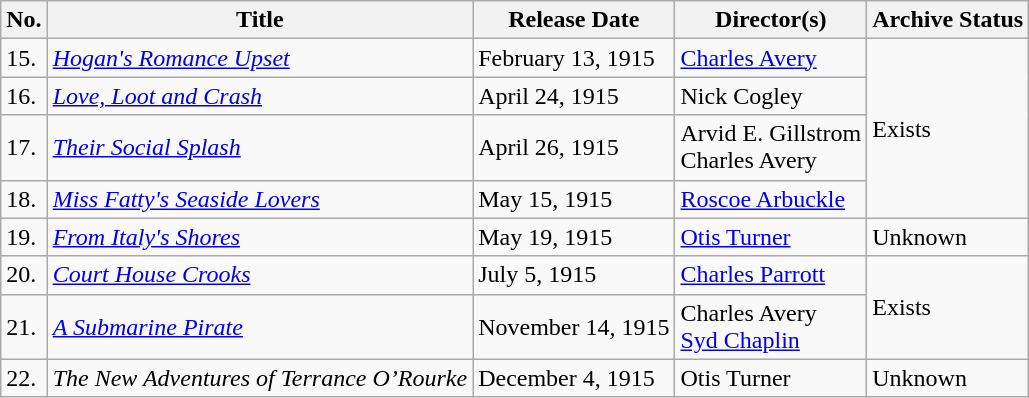<table class="wikitable">
<tr>
<th>No.</th>
<th>Title</th>
<th>Release Date</th>
<th>Director(s)</th>
<th>Archive Status</th>
</tr>
<tr>
<td>15.</td>
<td><em><a href='#'>Hogan's Romance Upset</a></em></td>
<td>February 13, 1915</td>
<td><a href='#'>Charles Avery</a></td>
<td rowspan="4">Exists</td>
</tr>
<tr>
<td>16.</td>
<td><em><a href='#'>Love, Loot and Crash</a></em></td>
<td>April 24, 1915</td>
<td>Nick Cogley</td>
</tr>
<tr>
<td>17.</td>
<td><em><a href='#'>Their Social Splash</a></em></td>
<td>April 26, 1915</td>
<td>Arvid E. Gillstrom<br>Charles Avery</td>
</tr>
<tr>
<td>18.</td>
<td><em><a href='#'>Miss Fatty's Seaside Lovers</a></em></td>
<td>May 15, 1915</td>
<td><a href='#'>Roscoe Arbuckle</a></td>
</tr>
<tr>
<td>19.</td>
<td><em><a href='#'>From Italy's Shores</a></em></td>
<td>May 19, 1915</td>
<td><a href='#'>Otis Turner</a></td>
<td>Unknown</td>
</tr>
<tr>
<td>20.</td>
<td><em><a href='#'>Court House Crooks</a></em></td>
<td>July 5, 1915</td>
<td><a href='#'>Charles Parrott</a></td>
<td rowspan="2">Exists</td>
</tr>
<tr>
<td>21.</td>
<td><em><a href='#'>A Submarine Pirate</a></em></td>
<td>November 14, 1915</td>
<td>Charles Avery<br><a href='#'>Syd Chaplin</a></td>
</tr>
<tr>
<td>22.</td>
<td><em>The New Adventures of Terrance O’Rourke</em></td>
<td>December 4, 1915</td>
<td>Otis Turner</td>
<td>Unknown</td>
</tr>
</table>
